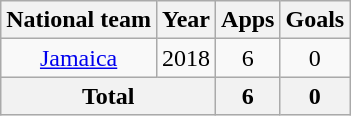<table class="wikitable" style="text-align:center">
<tr>
<th>National team</th>
<th>Year</th>
<th>Apps</th>
<th>Goals</th>
</tr>
<tr>
<td><a href='#'>Jamaica</a></td>
<td>2018</td>
<td>6</td>
<td>0</td>
</tr>
<tr>
<th colspan="2">Total</th>
<th>6</th>
<th>0</th>
</tr>
</table>
